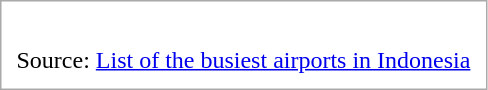<table style="border:solid 1px #aaa;" cellpadding="10" cellspacing="0">
<tr>
<td></td>
</tr>
<tr>
<td>Source: <a href='#'>List of the busiest airports in Indonesia</a></td>
</tr>
</table>
